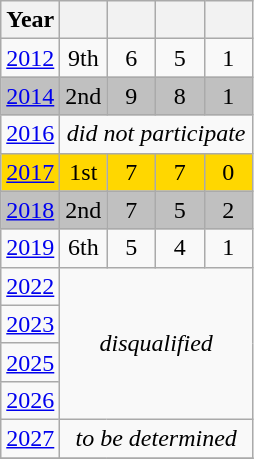<table class="wikitable" style="text-align: center;">
<tr>
<th>Year</th>
<th></th>
<th width=25px></th>
<th width=25px></th>
<th width=25px></th>
</tr>
<tr>
<td> <a href='#'>2012</a></td>
<td>9th</td>
<td>6</td>
<td>5</td>
<td>1</td>
</tr>
<tr bgcolor="silver">
<td> <a href='#'>2014</a></td>
<td>2nd </td>
<td>9</td>
<td>8</td>
<td>1</td>
</tr>
<tr>
<td> <a href='#'>2016</a></td>
<td colspan=4><em>did not participate</em></td>
</tr>
<tr bgcolor="gold">
<td> <a href='#'>2017</a></td>
<td>1st </td>
<td>7</td>
<td>7</td>
<td>0</td>
</tr>
<tr bgcolor="silver">
<td> <a href='#'>2018</a></td>
<td>2nd </td>
<td>7</td>
<td>5</td>
<td>2</td>
</tr>
<tr>
<td> <a href='#'>2019</a></td>
<td>6th</td>
<td>5</td>
<td>4</td>
<td>1</td>
</tr>
<tr>
<td> <a href='#'>2022</a></td>
<td colspan=4 rowspan=4><em>disqualified</em></td>
</tr>
<tr>
<td> <a href='#'>2023</a></td>
</tr>
<tr>
<td> <a href='#'>2025</a></td>
</tr>
<tr>
<td> <a href='#'>2026</a></td>
</tr>
<tr>
<td> <a href='#'>2027</a></td>
<td colspan=4><em>to be determined</em></td>
</tr>
<tr>
</tr>
</table>
